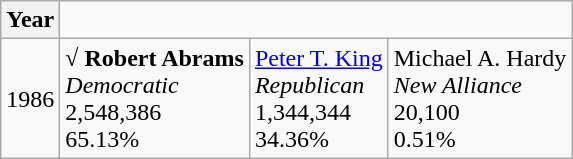<table class="wikitable">
<tr>
<th>Year</th>
</tr>
<tr>
<td>1986</td>
<td><strong>√ Robert Abrams</strong><br><em>Democratic<br></em>2,548,386<br>65.13%</td>
<td><a href='#'>Peter T. King</a><br><em>Republican<br></em>1,344,344<br>34.36%</td>
<td>Michael A. Hardy<br><em>New Alliance<br></em>20,100<br>0.51%</td>
</tr>
</table>
